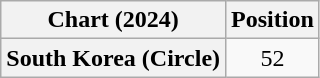<table class="wikitable plainrowheaders" style="text-align:center">
<tr>
<th scope="col">Chart (2024)</th>
<th scope="col">Position</th>
</tr>
<tr>
<th scope="row">South Korea (Circle)</th>
<td>52</td>
</tr>
</table>
